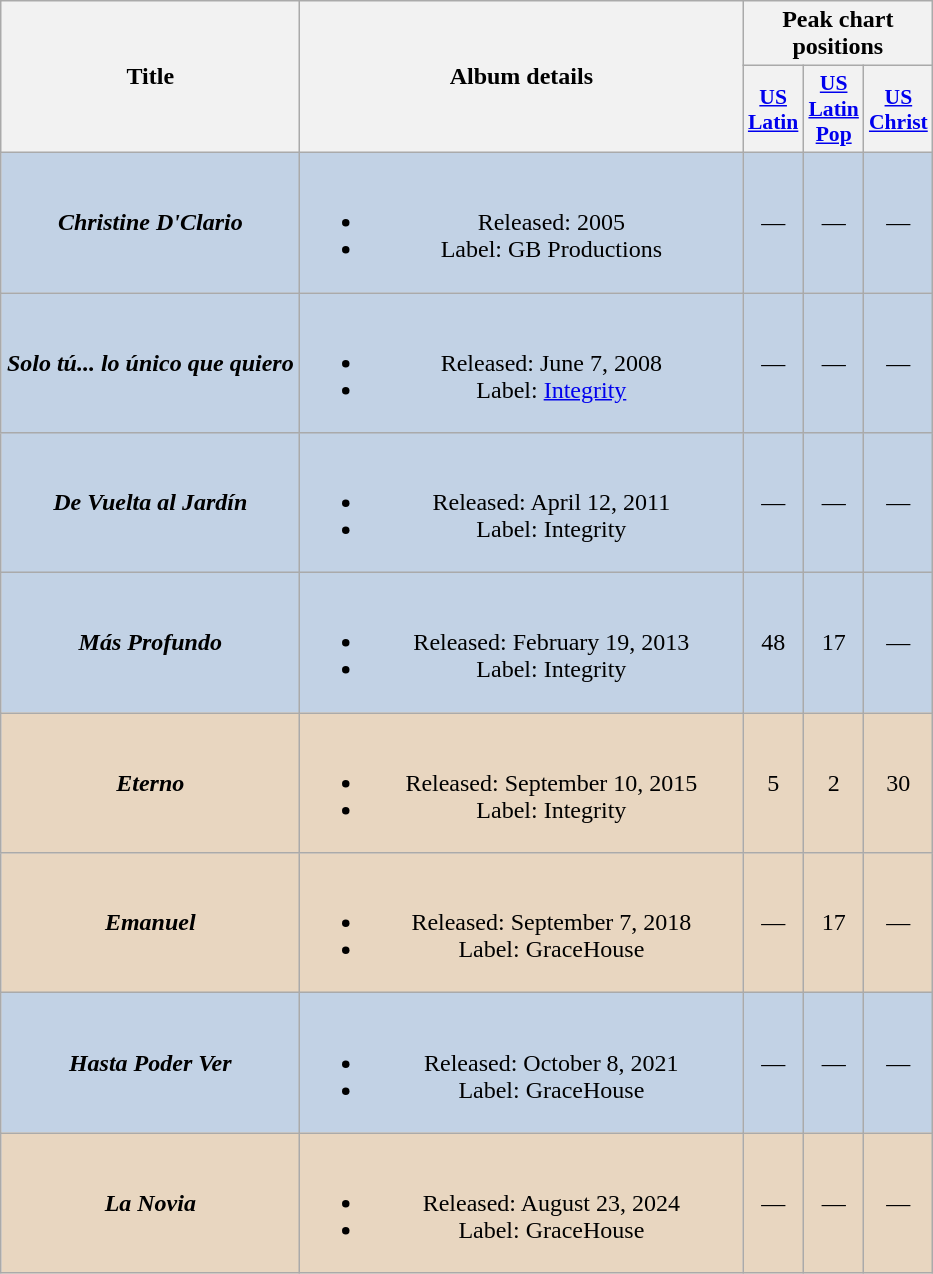<table class="wikitable plainrowheaders" style="text-align:center;">
<tr>
<th scope="col" rowspan="2" style="width:12em;">Title</th>
<th scope="col" rowspan="2" style="width:18em;">Album details</th>
<th scope="col" colspan="3">Peak chart positions</th>
</tr>
<tr>
<th style="width:2.2em;font-size:90%;"><a href='#'>US Latin</a></th>
<th style="width:2.2em;font-size:90%;"><a href='#'>US Latin Pop</a></th>
<th style="width:2.2em;font-size:90%;"><a href='#'>US Christ</a></th>
</tr>
<tr>
<th scope="row" style="background:#c2d2e5"><em>Christine D'Clario</em></th>
<td style="background:#c2d2e5"><br><ul><li>Released: 2005</li><li>Label: GB Productions</li></ul></td>
<td style="background:#c2d2e5">—</td>
<td style="background:#c2d2e5">—</td>
<td style="background:#c2d2e5">—</td>
</tr>
<tr>
<th scope="row" style="background:#c2d2e5"><em>Solo tú... lo único que quiero</em></th>
<td style="background:#c2d2e5"><br><ul><li>Released: June 7, 2008</li><li>Label: <a href='#'>Integrity</a></li></ul></td>
<td style="background:#c2d2e5">—</td>
<td style="background:#c2d2e5">—</td>
<td style="background:#c2d2e5">—</td>
</tr>
<tr>
<th scope="row" style="background:#c2d2e5"><em>De Vuelta al Jardín</em></th>
<td style="background:#c2d2e5"><br><ul><li>Released: April 12, 2011</li><li>Label: Integrity</li></ul></td>
<td style="background:#c2d2e5">—</td>
<td style="background:#c2d2e5">—</td>
<td style="background:#c2d2e5">—</td>
</tr>
<tr>
<th scope="row" style="background:#c2d2e5"><em>Más Profundo</em></th>
<td style="background:#c2d2e5"><br><ul><li>Released: February 19, 2013</li><li>Label: Integrity</li></ul></td>
<td style="background:#c2d2e5">48</td>
<td style="background:#c2d2e5">17</td>
<td style="background:#c2d2e5">—</td>
</tr>
<tr>
<th scope="row" style="background:#e8d6c0"><em>Eterno</em></th>
<td style="background:#e8d6c0"><br><ul><li>Released: September 10, 2015</li><li>Label: Integrity</li></ul></td>
<td style="background:#e8d6c0">5</td>
<td style="background:#e8d6c0">2</td>
<td style="background:#e8d6c0">30</td>
</tr>
<tr>
<th scope="row" style="background:#e8d6c0"><em>Emanuel</em></th>
<td style="background:#e8d6c0"><br><ul><li>Released: September 7, 2018</li><li>Label: GraceHouse</li></ul></td>
<td style="background:#e8d6c0">—</td>
<td style="background:#e8d6c0">17</td>
<td style="background:#e8d6c0">—</td>
</tr>
<tr>
<th scope="row" style="background:#c2d2e5"><em>Hasta Poder Ver</em></th>
<td style="background:#c2d2e5"><br><ul><li>Released: October 8, 2021</li><li>Label: GraceHouse</li></ul></td>
<td style="background:#c2d2e5">—</td>
<td style="background:#c2d2e5">—</td>
<td style="background:#c2d2e5">—</td>
</tr>
<tr>
<th scope="row" style="background:#e8d6c0"><em>La Novia</em></th>
<td style="background:#e8d6c0"><br><ul><li>Released: August 23, 2024</li><li>Label: GraceHouse</li></ul></td>
<td style="background:#e8d6c0">—</td>
<td style="background:#e8d6c0">—</td>
<td style="background:#e8d6c0">—</td>
</tr>
</table>
